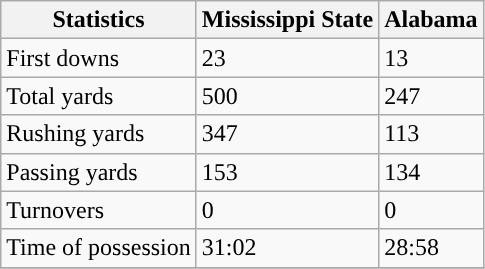<table class="wikitable" style="float: left;">
<tr>
<th>Statistics</th>
<th style=>Mississippi State</th>
<th>Alabama</th>
</tr>
<tr>
<td>First downs</td>
<td>23</td>
<td>13</td>
</tr>
<tr>
<td>Total yards</td>
<td>500</td>
<td>247</td>
</tr>
<tr>
<td>Rushing yards</td>
<td>347</td>
<td>113</td>
</tr>
<tr>
<td>Passing yards</td>
<td>153</td>
<td>134</td>
</tr>
<tr>
<td>Turnovers</td>
<td>0</td>
<td>0</td>
</tr>
<tr>
<td>Time of possession</td>
<td>31:02</td>
<td>28:58</td>
</tr>
<tr>
</tr>
</table>
